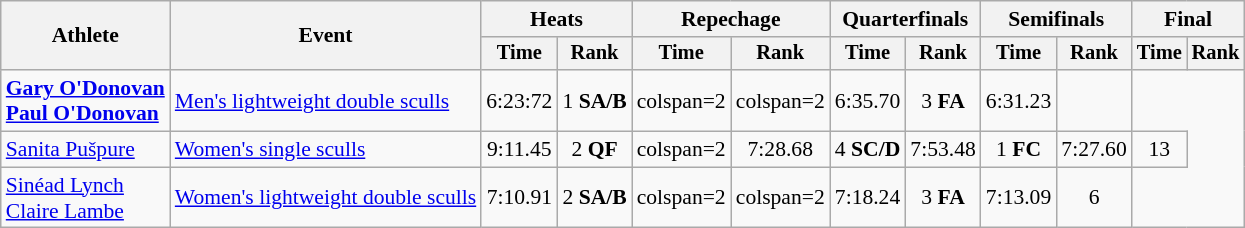<table class="wikitable" style="font-size:90%">
<tr>
<th rowspan="2">Athlete</th>
<th rowspan="2">Event</th>
<th colspan="2">Heats</th>
<th colspan="2">Repechage</th>
<th colspan="2">Quarterfinals</th>
<th colspan="2">Semifinals</th>
<th colspan="2">Final</th>
</tr>
<tr style="font-size:95%">
<th>Time</th>
<th>Rank</th>
<th>Time</th>
<th>Rank</th>
<th>Time</th>
<th>Rank</th>
<th>Time</th>
<th>Rank</th>
<th>Time</th>
<th>Rank</th>
</tr>
<tr align=center>
<td align=left><strong><a href='#'>Gary O'Donovan</a><br><a href='#'>Paul O'Donovan</a></strong></td>
<td align=left><a href='#'>Men's lightweight double sculls</a></td>
<td>6:23:72</td>
<td>1 <strong>SA/B</strong></td>
<td>colspan=2 </td>
<td>colspan=2 </td>
<td>6:35.70</td>
<td>3 <strong>FA</strong></td>
<td>6:31.23</td>
<td></td>
</tr>
<tr align=center>
<td align=left><a href='#'>Sanita Pušpure</a></td>
<td align=left><a href='#'>Women's single sculls</a></td>
<td>9:11.45</td>
<td>2 <strong>QF</strong></td>
<td>colspan=2 </td>
<td>7:28.68</td>
<td>4 <strong>SC/D</strong></td>
<td>7:53.48</td>
<td>1 <strong>FC</strong></td>
<td>7:27.60</td>
<td>13</td>
</tr>
<tr align=center>
<td align=left><a href='#'>Sinéad Lynch</a><br><a href='#'>Claire Lambe</a></td>
<td align=left><a href='#'>Women's lightweight double sculls</a></td>
<td>7:10.91</td>
<td>2 <strong>SA/B</strong></td>
<td>colspan=2 </td>
<td>colspan=2 </td>
<td>7:18.24</td>
<td>3 <strong>FA</strong></td>
<td>7:13.09</td>
<td>6</td>
</tr>
</table>
